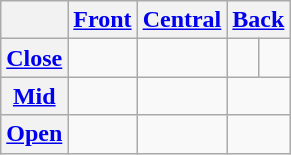<table class="wikitable" style="text-align:center">
<tr>
<th></th>
<th><a href='#'>Front</a></th>
<th><a href='#'>Central</a></th>
<th colspan="2"><a href='#'>Back</a></th>
</tr>
<tr>
<th><a href='#'>Close</a></th>
<td align="center"></td>
<td></td>
<td></td>
<td></td>
</tr>
<tr>
<th><a href='#'>Mid</a></th>
<td></td>
<td></td>
<td colspan="2"></td>
</tr>
<tr>
<th><a href='#'>Open</a></th>
<td></td>
<td></td>
<td colspan="2"></td>
</tr>
</table>
